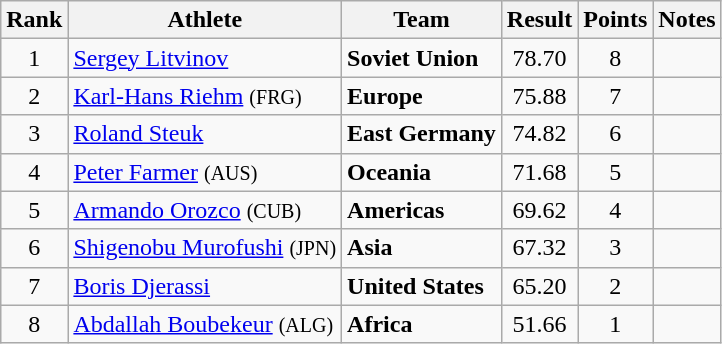<table class="wikitable" style="text-align:center">
<tr>
<th>Rank</th>
<th>Athlete</th>
<th>Team</th>
<th>Result</th>
<th>Points</th>
<th>Notes</th>
</tr>
<tr>
<td>1</td>
<td align="left"><a href='#'>Sergey Litvinov</a></td>
<td align=left><strong>Soviet Union</strong></td>
<td>78.70</td>
<td>8</td>
<td></td>
</tr>
<tr>
<td>2</td>
<td align="left"><a href='#'>Karl-Hans Riehm</a> <small>(FRG) </small></td>
<td align=left><strong>Europe</strong></td>
<td>75.88</td>
<td>7</td>
<td></td>
</tr>
<tr>
<td>3</td>
<td align="left"><a href='#'>Roland Steuk</a></td>
<td align=left><strong>East Germany</strong></td>
<td>74.82</td>
<td>6</td>
<td></td>
</tr>
<tr>
<td>4</td>
<td align="left"><a href='#'>Peter Farmer</a> <small>(AUS) </small></td>
<td align=left><strong>Oceania</strong></td>
<td>71.68</td>
<td>5</td>
<td></td>
</tr>
<tr>
<td>5</td>
<td align="left"><a href='#'>Armando Orozco</a> <small>(CUB) </small></td>
<td align=left><strong>Americas</strong></td>
<td>69.62</td>
<td>4</td>
<td></td>
</tr>
<tr>
<td>6</td>
<td align="left"><a href='#'>Shigenobu Murofushi</a> <small>(JPN) </small></td>
<td align=left><strong>Asia</strong></td>
<td>67.32</td>
<td>3</td>
<td></td>
</tr>
<tr>
<td>7</td>
<td align="left"><a href='#'>Boris Djerassi</a></td>
<td align=left><strong>United States</strong></td>
<td>65.20</td>
<td>2</td>
<td></td>
</tr>
<tr>
<td>8</td>
<td align="left"><a href='#'>Abdallah Boubekeur</a> <small>(ALG) </small></td>
<td align=left><strong>Africa</strong></td>
<td>51.66</td>
<td>1</td>
<td></td>
</tr>
</table>
